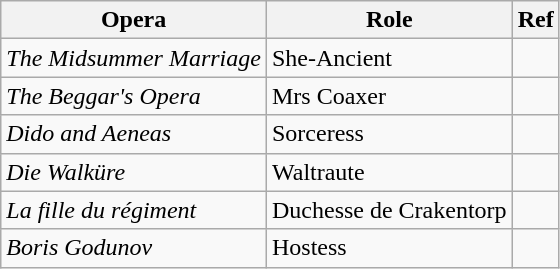<table class="wikitable plainrowheaders" style="text-align: left; margin-right: 0;">
<tr>
<th scope="col">Opera</th>
<th scope="col">Role</th>
<th scope="col">Ref</th>
</tr>
<tr>
<td><em>The Midsummer Marriage</em></td>
<td>She-Ancient</td>
<td></td>
</tr>
<tr>
<td><em>The Beggar's Opera</em></td>
<td>Mrs Coaxer</td>
<td></td>
</tr>
<tr>
<td><em>Dido and Aeneas</em></td>
<td>Sorceress</td>
<td></td>
</tr>
<tr>
<td><em>Die Walküre</em></td>
<td>Waltraute</td>
<td></td>
</tr>
<tr>
<td><em>La fille du régiment</em></td>
<td>Duchesse de Crakentorp</td>
<td></td>
</tr>
<tr>
<td><em>Boris Godunov</em></td>
<td>Hostess</td>
<td></td>
</tr>
</table>
